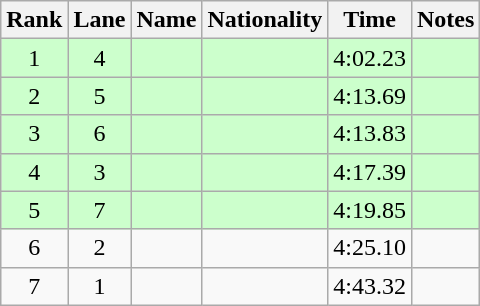<table class="wikitable sortable" style="text-align:center">
<tr>
<th>Rank</th>
<th>Lane</th>
<th>Name</th>
<th>Nationality</th>
<th>Time</th>
<th>Notes</th>
</tr>
<tr bgcolor=ccffcc>
<td>1</td>
<td>4</td>
<td align=left></td>
<td align=left></td>
<td>4:02.23</td>
<td><strong></strong></td>
</tr>
<tr bgcolor=ccffcc>
<td>2</td>
<td>5</td>
<td align=left></td>
<td align=left></td>
<td>4:13.69</td>
<td><strong></strong></td>
</tr>
<tr bgcolor=ccffcc>
<td>3</td>
<td>6</td>
<td align=left></td>
<td align=left></td>
<td>4:13.83</td>
<td><strong></strong></td>
</tr>
<tr bgcolor=ccffcc>
<td>4</td>
<td>3</td>
<td align=left></td>
<td align=left></td>
<td>4:17.39</td>
<td><strong></strong></td>
</tr>
<tr bgcolor=ccffcc>
<td>5</td>
<td>7</td>
<td align=left></td>
<td align=left></td>
<td>4:19.85</td>
<td><strong></strong></td>
</tr>
<tr>
<td>6</td>
<td>2</td>
<td align=left></td>
<td align=left></td>
<td>4:25.10</td>
<td></td>
</tr>
<tr>
<td>7</td>
<td>1</td>
<td align=left></td>
<td align=left></td>
<td>4:43.32</td>
<td></td>
</tr>
</table>
